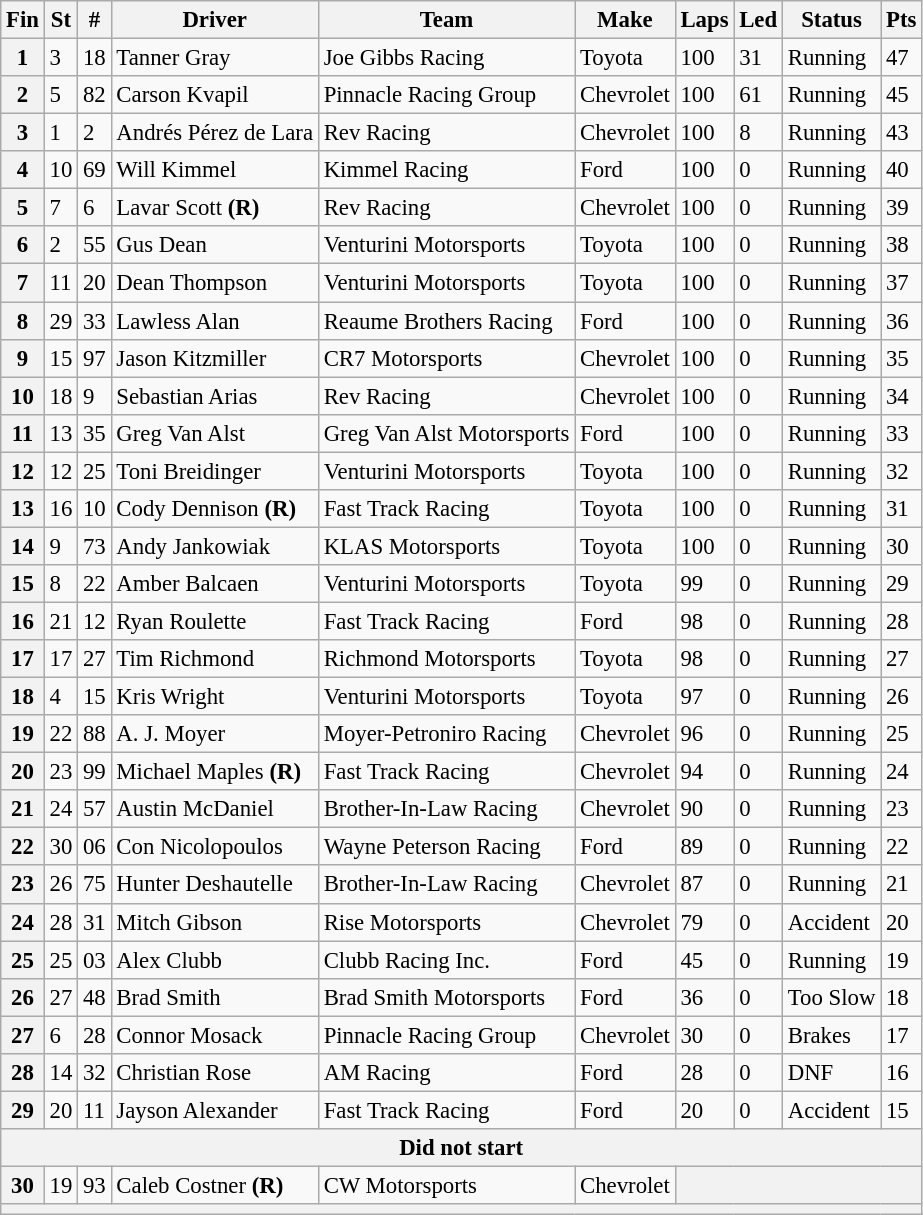<table class="wikitable" style="font-size:95%">
<tr>
<th>Fin</th>
<th>St</th>
<th>#</th>
<th>Driver</th>
<th>Team</th>
<th>Make</th>
<th>Laps</th>
<th>Led</th>
<th>Status</th>
<th>Pts</th>
</tr>
<tr>
<th>1</th>
<td>3</td>
<td>18</td>
<td>Tanner Gray</td>
<td>Joe Gibbs Racing</td>
<td>Toyota</td>
<td>100</td>
<td>31</td>
<td>Running</td>
<td>47</td>
</tr>
<tr>
<th>2</th>
<td>5</td>
<td>82</td>
<td>Carson Kvapil</td>
<td>Pinnacle Racing Group</td>
<td>Chevrolet</td>
<td>100</td>
<td>61</td>
<td>Running</td>
<td>45</td>
</tr>
<tr>
<th>3</th>
<td>1</td>
<td>2</td>
<td>Andrés Pérez de Lara</td>
<td>Rev Racing</td>
<td>Chevrolet</td>
<td>100</td>
<td>8</td>
<td>Running</td>
<td>43</td>
</tr>
<tr>
<th>4</th>
<td>10</td>
<td>69</td>
<td>Will Kimmel</td>
<td>Kimmel Racing</td>
<td>Ford</td>
<td>100</td>
<td>0</td>
<td>Running</td>
<td>40</td>
</tr>
<tr>
<th>5</th>
<td>7</td>
<td>6</td>
<td>Lavar Scott <strong>(R)</strong></td>
<td>Rev Racing</td>
<td>Chevrolet</td>
<td>100</td>
<td>0</td>
<td>Running</td>
<td>39</td>
</tr>
<tr>
<th>6</th>
<td>2</td>
<td>55</td>
<td>Gus Dean</td>
<td>Venturini Motorsports</td>
<td>Toyota</td>
<td>100</td>
<td>0</td>
<td>Running</td>
<td>38</td>
</tr>
<tr>
<th>7</th>
<td>11</td>
<td>20</td>
<td>Dean Thompson</td>
<td>Venturini Motorsports</td>
<td>Toyota</td>
<td>100</td>
<td>0</td>
<td>Running</td>
<td>37</td>
</tr>
<tr>
<th>8</th>
<td>29</td>
<td>33</td>
<td>Lawless Alan</td>
<td>Reaume Brothers Racing</td>
<td>Ford</td>
<td>100</td>
<td>0</td>
<td>Running</td>
<td>36</td>
</tr>
<tr>
<th>9</th>
<td>15</td>
<td>97</td>
<td>Jason Kitzmiller</td>
<td>CR7 Motorsports</td>
<td>Chevrolet</td>
<td>100</td>
<td>0</td>
<td>Running</td>
<td>35</td>
</tr>
<tr>
<th>10</th>
<td>18</td>
<td>9</td>
<td>Sebastian Arias</td>
<td>Rev Racing</td>
<td>Chevrolet</td>
<td>100</td>
<td>0</td>
<td>Running</td>
<td>34</td>
</tr>
<tr>
<th>11</th>
<td>13</td>
<td>35</td>
<td>Greg Van Alst</td>
<td>Greg Van Alst Motorsports</td>
<td>Ford</td>
<td>100</td>
<td>0</td>
<td>Running</td>
<td>33</td>
</tr>
<tr>
<th>12</th>
<td>12</td>
<td>25</td>
<td>Toni Breidinger</td>
<td>Venturini Motorsports</td>
<td>Toyota</td>
<td>100</td>
<td>0</td>
<td>Running</td>
<td>32</td>
</tr>
<tr>
<th>13</th>
<td>16</td>
<td>10</td>
<td>Cody Dennison <strong>(R)</strong></td>
<td>Fast Track Racing</td>
<td>Toyota</td>
<td>100</td>
<td>0</td>
<td>Running</td>
<td>31</td>
</tr>
<tr>
<th>14</th>
<td>9</td>
<td>73</td>
<td>Andy Jankowiak</td>
<td>KLAS Motorsports</td>
<td>Toyota</td>
<td>100</td>
<td>0</td>
<td>Running</td>
<td>30</td>
</tr>
<tr>
<th>15</th>
<td>8</td>
<td>22</td>
<td>Amber Balcaen</td>
<td>Venturini Motorsports</td>
<td>Toyota</td>
<td>99</td>
<td>0</td>
<td>Running</td>
<td>29</td>
</tr>
<tr>
<th>16</th>
<td>21</td>
<td>12</td>
<td>Ryan Roulette</td>
<td>Fast Track Racing</td>
<td>Ford</td>
<td>98</td>
<td>0</td>
<td>Running</td>
<td>28</td>
</tr>
<tr>
<th>17</th>
<td>17</td>
<td>27</td>
<td>Tim Richmond</td>
<td>Richmond Motorsports</td>
<td>Toyota</td>
<td>98</td>
<td>0</td>
<td>Running</td>
<td>27</td>
</tr>
<tr>
<th>18</th>
<td>4</td>
<td>15</td>
<td>Kris Wright</td>
<td>Venturini Motorsports</td>
<td>Toyota</td>
<td>97</td>
<td>0</td>
<td>Running</td>
<td>26</td>
</tr>
<tr>
<th>19</th>
<td>22</td>
<td>88</td>
<td>A. J. Moyer</td>
<td>Moyer-Petroniro Racing</td>
<td>Chevrolet</td>
<td>96</td>
<td>0</td>
<td>Running</td>
<td>25</td>
</tr>
<tr>
<th>20</th>
<td>23</td>
<td>99</td>
<td>Michael Maples <strong>(R)</strong></td>
<td>Fast Track Racing</td>
<td>Chevrolet</td>
<td>94</td>
<td>0</td>
<td>Running</td>
<td>24</td>
</tr>
<tr>
<th>21</th>
<td>24</td>
<td>57</td>
<td>Austin McDaniel</td>
<td>Brother-In-Law Racing</td>
<td>Chevrolet</td>
<td>90</td>
<td>0</td>
<td>Running</td>
<td>23</td>
</tr>
<tr>
<th>22</th>
<td>30</td>
<td>06</td>
<td>Con Nicolopoulos</td>
<td>Wayne Peterson Racing</td>
<td>Ford</td>
<td>89</td>
<td>0</td>
<td>Running</td>
<td>22</td>
</tr>
<tr>
<th>23</th>
<td>26</td>
<td>75</td>
<td>Hunter Deshautelle</td>
<td>Brother-In-Law Racing</td>
<td>Chevrolet</td>
<td>87</td>
<td>0</td>
<td>Running</td>
<td>21</td>
</tr>
<tr>
<th>24</th>
<td>28</td>
<td>31</td>
<td>Mitch Gibson</td>
<td>Rise Motorsports</td>
<td>Chevrolet</td>
<td>79</td>
<td>0</td>
<td>Accident</td>
<td>20</td>
</tr>
<tr>
<th>25</th>
<td>25</td>
<td>03</td>
<td>Alex Clubb</td>
<td>Clubb Racing Inc.</td>
<td>Ford</td>
<td>45</td>
<td>0</td>
<td>Running</td>
<td>19</td>
</tr>
<tr>
<th>26</th>
<td>27</td>
<td>48</td>
<td>Brad Smith</td>
<td>Brad Smith Motorsports</td>
<td>Ford</td>
<td>36</td>
<td>0</td>
<td>Too Slow</td>
<td>18</td>
</tr>
<tr>
<th>27</th>
<td>6</td>
<td>28</td>
<td>Connor Mosack</td>
<td>Pinnacle Racing Group</td>
<td>Chevrolet</td>
<td>30</td>
<td>0</td>
<td>Brakes</td>
<td>17</td>
</tr>
<tr>
<th>28</th>
<td>14</td>
<td>32</td>
<td>Christian Rose</td>
<td>AM Racing</td>
<td>Ford</td>
<td>28</td>
<td>0</td>
<td>DNF</td>
<td>16</td>
</tr>
<tr>
<th>29</th>
<td>20</td>
<td>11</td>
<td>Jayson Alexander</td>
<td>Fast Track Racing</td>
<td>Ford</td>
<td>20</td>
<td>0</td>
<td>Accident</td>
<td>15</td>
</tr>
<tr>
<th colspan="10">Did not start</th>
</tr>
<tr>
<th>30</th>
<td>19</td>
<td>93</td>
<td>Caleb Costner <strong>(R)</strong></td>
<td>CW Motorsports</td>
<td>Chevrolet</td>
<th colspan="4" rowspan="1"></th>
</tr>
<tr>
<th colspan="10"></th>
</tr>
</table>
